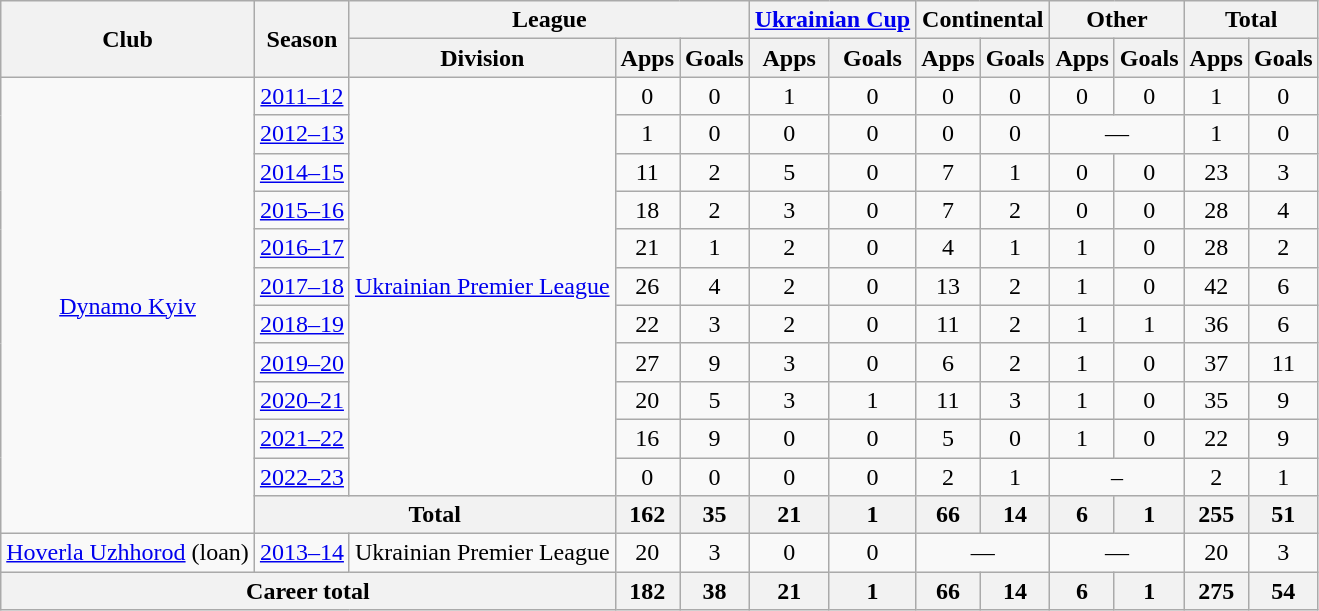<table class="wikitable" style="text-align: center">
<tr>
<th rowspan="2">Club</th>
<th rowspan="2">Season</th>
<th colspan="3">League</th>
<th colspan="2"><a href='#'>Ukrainian Cup</a></th>
<th colspan="2">Continental</th>
<th colspan="2">Other</th>
<th colspan="2">Total</th>
</tr>
<tr>
<th>Division</th>
<th>Apps</th>
<th>Goals</th>
<th>Apps</th>
<th>Goals</th>
<th>Apps</th>
<th>Goals</th>
<th>Apps</th>
<th>Goals</th>
<th>Apps</th>
<th>Goals</th>
</tr>
<tr>
<td rowspan="12"><a href='#'>Dynamo Kyiv</a></td>
<td><a href='#'>2011–12</a></td>
<td rowspan="11"><a href='#'>Ukrainian Premier League</a></td>
<td>0</td>
<td>0</td>
<td>1</td>
<td>0</td>
<td>0</td>
<td>0</td>
<td>0</td>
<td>0</td>
<td>1</td>
<td>0</td>
</tr>
<tr>
<td><a href='#'>2012–13</a></td>
<td>1</td>
<td>0</td>
<td>0</td>
<td>0</td>
<td>0</td>
<td>0</td>
<td colspan="2">—</td>
<td>1</td>
<td>0</td>
</tr>
<tr>
<td><a href='#'>2014–15</a></td>
<td>11</td>
<td>2</td>
<td>5</td>
<td>0</td>
<td>7</td>
<td>1</td>
<td>0</td>
<td>0</td>
<td>23</td>
<td>3</td>
</tr>
<tr>
<td><a href='#'>2015–16</a></td>
<td>18</td>
<td>2</td>
<td>3</td>
<td>0</td>
<td>7</td>
<td>2</td>
<td>0</td>
<td>0</td>
<td>28</td>
<td>4</td>
</tr>
<tr>
<td><a href='#'>2016–17</a></td>
<td>21</td>
<td>1</td>
<td>2</td>
<td>0</td>
<td>4</td>
<td>1</td>
<td>1</td>
<td>0</td>
<td>28</td>
<td>2</td>
</tr>
<tr>
<td><a href='#'>2017–18</a></td>
<td>26</td>
<td>4</td>
<td>2</td>
<td>0</td>
<td>13</td>
<td>2</td>
<td>1</td>
<td>0</td>
<td>42</td>
<td>6</td>
</tr>
<tr>
<td><a href='#'>2018–19</a></td>
<td>22</td>
<td>3</td>
<td>2</td>
<td>0</td>
<td>11</td>
<td>2</td>
<td>1</td>
<td>1</td>
<td>36</td>
<td>6</td>
</tr>
<tr>
<td><a href='#'>2019–20</a></td>
<td>27</td>
<td>9</td>
<td>3</td>
<td>0</td>
<td>6</td>
<td>2</td>
<td>1</td>
<td>0</td>
<td>37</td>
<td>11</td>
</tr>
<tr>
<td><a href='#'>2020–21</a></td>
<td>20</td>
<td>5</td>
<td>3</td>
<td>1</td>
<td>11</td>
<td>3</td>
<td>1</td>
<td>0</td>
<td>35</td>
<td>9</td>
</tr>
<tr>
<td><a href='#'>2021–22</a></td>
<td>16</td>
<td>9</td>
<td>0</td>
<td>0</td>
<td>5</td>
<td>0</td>
<td>1</td>
<td>0</td>
<td>22</td>
<td>9</td>
</tr>
<tr>
<td><a href='#'>2022–23</a></td>
<td>0</td>
<td>0</td>
<td>0</td>
<td>0</td>
<td>2</td>
<td>1</td>
<td colspan="2">–</td>
<td>2</td>
<td>1</td>
</tr>
<tr>
<th colspan="2">Total</th>
<th>162</th>
<th>35</th>
<th>21</th>
<th>1</th>
<th>66</th>
<th>14</th>
<th>6</th>
<th>1</th>
<th>255</th>
<th>51</th>
</tr>
<tr>
<td><a href='#'>Hoverla Uzhhorod</a> (loan)</td>
<td><a href='#'>2013–14</a></td>
<td>Ukrainian Premier League</td>
<td>20</td>
<td>3</td>
<td>0</td>
<td>0</td>
<td colspan="2">—</td>
<td colspan="2">—</td>
<td>20</td>
<td>3</td>
</tr>
<tr>
<th colspan="3">Career total</th>
<th>182</th>
<th>38</th>
<th>21</th>
<th>1</th>
<th>66</th>
<th>14</th>
<th>6</th>
<th>1</th>
<th>275</th>
<th>54</th>
</tr>
</table>
